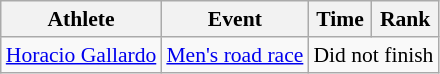<table class=wikitable style="font-size:90%">
<tr>
<th>Athlete</th>
<th>Event</th>
<th>Time</th>
<th>Rank</th>
</tr>
<tr align=center>
<td align=left><a href='#'>Horacio Gallardo</a></td>
<td align=left><a href='#'>Men's road race</a></td>
<td colspan=2>Did not finish</td>
</tr>
</table>
